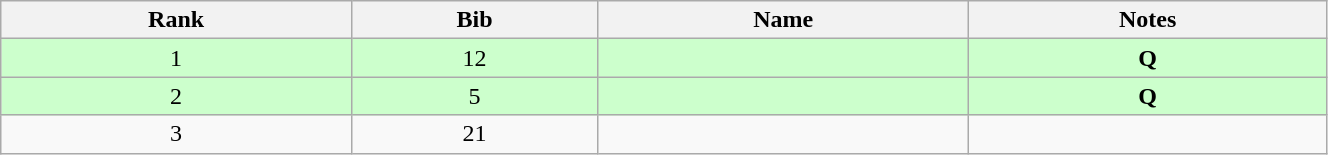<table class="wikitable" style="text-align:center;" width=70%>
<tr>
<th>Rank</th>
<th>Bib</th>
<th>Name</th>
<th>Notes</th>
</tr>
<tr bgcolor="#ccffcc">
<td>1</td>
<td>12</td>
<td align=left></td>
<td><strong>Q</strong></td>
</tr>
<tr bgcolor="#ccffcc">
<td>2</td>
<td>5</td>
<td align=left></td>
<td><strong>Q</strong></td>
</tr>
<tr>
<td>3</td>
<td>21</td>
<td align=left></td>
<td></td>
</tr>
</table>
